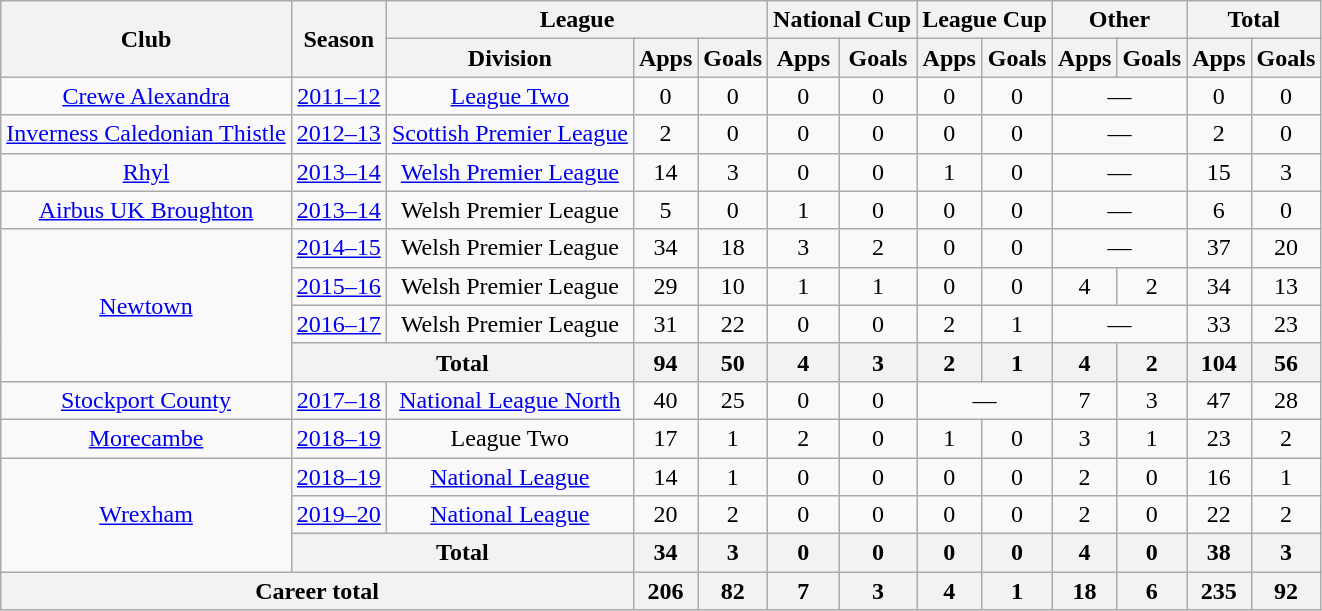<table class="wikitable" style="text-align:center">
<tr>
<th rowspan="2">Club</th>
<th rowspan="2">Season</th>
<th colspan="3">League</th>
<th colspan="2">National Cup</th>
<th colspan="2">League Cup</th>
<th colspan="2">Other</th>
<th colspan="2">Total</th>
</tr>
<tr>
<th>Division</th>
<th>Apps</th>
<th>Goals</th>
<th>Apps</th>
<th>Goals</th>
<th>Apps</th>
<th>Goals</th>
<th>Apps</th>
<th>Goals</th>
<th>Apps</th>
<th>Goals</th>
</tr>
<tr>
<td rowspan="1" valign="center"><a href='#'>Crewe Alexandra</a></td>
<td><a href='#'>2011–12</a></td>
<td><a href='#'>League Two</a></td>
<td>0</td>
<td>0</td>
<td>0</td>
<td>0</td>
<td>0</td>
<td>0</td>
<td colspan="2">—</td>
<td>0</td>
<td>0</td>
</tr>
<tr>
<td rowspan="1" valign="center"><a href='#'>Inverness Caledonian Thistle</a></td>
<td><a href='#'>2012–13</a></td>
<td><a href='#'>Scottish Premier League</a></td>
<td>2</td>
<td>0</td>
<td>0</td>
<td>0</td>
<td>0</td>
<td>0</td>
<td colspan="2">—</td>
<td>2</td>
<td>0</td>
</tr>
<tr>
<td rowspan="1" valign="center"><a href='#'>Rhyl</a></td>
<td><a href='#'>2013–14</a></td>
<td><a href='#'>Welsh Premier League</a></td>
<td>14</td>
<td>3</td>
<td>0</td>
<td>0</td>
<td>1</td>
<td>0</td>
<td colspan="2">—</td>
<td>15</td>
<td>3</td>
</tr>
<tr>
<td rowspan="1" valign="center"><a href='#'>Airbus UK Broughton</a></td>
<td><a href='#'>2013–14</a></td>
<td>Welsh Premier League</td>
<td>5</td>
<td>0</td>
<td>1</td>
<td>0</td>
<td>0</td>
<td>0</td>
<td colspan="2">—</td>
<td>6</td>
<td>0</td>
</tr>
<tr>
<td rowspan="4" valign="center"><a href='#'>Newtown</a></td>
<td><a href='#'>2014–15</a></td>
<td>Welsh Premier League</td>
<td>34</td>
<td>18</td>
<td>3</td>
<td>2</td>
<td>0</td>
<td>0</td>
<td colspan="2">—</td>
<td>37</td>
<td>20</td>
</tr>
<tr>
<td><a href='#'>2015–16</a></td>
<td>Welsh Premier League</td>
<td>29</td>
<td>10</td>
<td>1</td>
<td>1</td>
<td>0</td>
<td>0</td>
<td>4</td>
<td>2</td>
<td>34</td>
<td>13</td>
</tr>
<tr>
<td><a href='#'>2016–17</a></td>
<td>Welsh Premier League</td>
<td>31</td>
<td>22</td>
<td>0</td>
<td>0</td>
<td>2</td>
<td>1</td>
<td colspan="2">—</td>
<td>33</td>
<td>23</td>
</tr>
<tr>
<th colspan="2">Total</th>
<th>94</th>
<th>50</th>
<th>4</th>
<th>3</th>
<th>2</th>
<th>1</th>
<th>4</th>
<th>2</th>
<th>104</th>
<th>56</th>
</tr>
<tr>
<td rowspan="1" valign="center"><a href='#'>Stockport County</a></td>
<td><a href='#'>2017–18</a></td>
<td><a href='#'>National League North</a></td>
<td>40</td>
<td>25</td>
<td>0</td>
<td>0</td>
<td colspan="2">—</td>
<td>7</td>
<td>3</td>
<td>47</td>
<td>28</td>
</tr>
<tr>
<td rowspan="1" valign="center"><a href='#'>Morecambe</a></td>
<td><a href='#'>2018–19</a></td>
<td>League Two</td>
<td>17</td>
<td>1</td>
<td>2</td>
<td>0</td>
<td>1</td>
<td>0</td>
<td>3</td>
<td>1</td>
<td>23</td>
<td>2</td>
</tr>
<tr>
<td rowspan="3" valign="center"><a href='#'>Wrexham</a></td>
<td><a href='#'>2018–19</a></td>
<td><a href='#'>National League</a></td>
<td>14</td>
<td>1</td>
<td>0</td>
<td>0</td>
<td>0</td>
<td>0</td>
<td>2</td>
<td>0</td>
<td>16</td>
<td>1</td>
</tr>
<tr>
<td><a href='#'>2019–20</a></td>
<td><a href='#'>National League</a></td>
<td>20</td>
<td>2</td>
<td>0</td>
<td>0</td>
<td>0</td>
<td>0</td>
<td>2</td>
<td>0</td>
<td>22</td>
<td>2</td>
</tr>
<tr>
<th colspan="2">Total</th>
<th>34</th>
<th>3</th>
<th>0</th>
<th>0</th>
<th>0</th>
<th>0</th>
<th>4</th>
<th>0</th>
<th>38</th>
<th>3</th>
</tr>
<tr>
<th colspan="3">Career total</th>
<th>206</th>
<th>82</th>
<th>7</th>
<th>3</th>
<th>4</th>
<th>1</th>
<th>18</th>
<th>6</th>
<th>235</th>
<th>92</th>
</tr>
</table>
